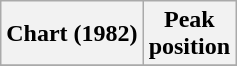<table class="wikitable plainrowheaders" style="text-align:center">
<tr>
<th scope="col">Chart (1982)</th>
<th scope="col">Peak<br>position</th>
</tr>
<tr>
</tr>
</table>
